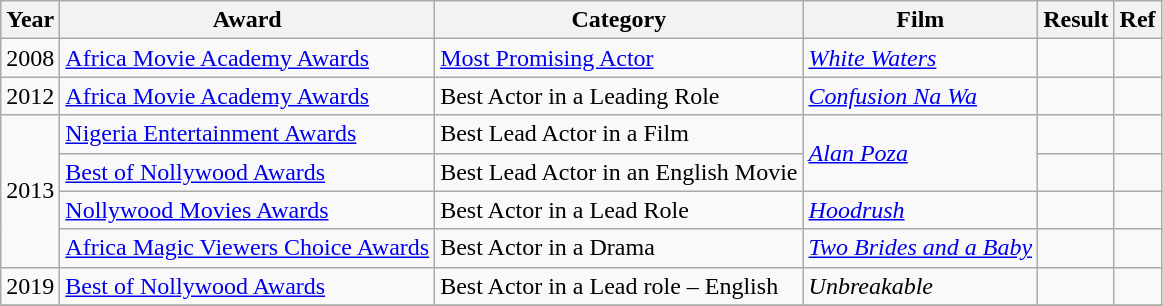<table class="wikitable plainrowheaders sortable">
<tr>
<th>Year</th>
<th>Award</th>
<th>Category</th>
<th>Film</th>
<th>Result</th>
<th>Ref</th>
</tr>
<tr>
<td>2008</td>
<td><a href='#'>Africa Movie Academy Awards</a></td>
<td><a href='#'>Most Promising Actor</a></td>
<td><em><a href='#'>White Waters</a></em></td>
<td></td>
<td></td>
</tr>
<tr>
<td>2012</td>
<td><a href='#'>Africa Movie Academy Awards</a></td>
<td>Best Actor in a Leading Role</td>
<td><em><a href='#'>Confusion Na Wa</a></em></td>
<td></td>
<td></td>
</tr>
<tr>
<td rowspan="4">2013</td>
<td><a href='#'>Nigeria Entertainment Awards</a></td>
<td>Best Lead Actor in a Film</td>
<td rowspan="2"><em><a href='#'>Alan Poza</a></em></td>
<td></td>
<td></td>
</tr>
<tr>
<td><a href='#'>Best of Nollywood Awards</a></td>
<td>Best Lead Actor in an English Movie</td>
<td></td>
<td></td>
</tr>
<tr>
<td><a href='#'>Nollywood Movies Awards</a></td>
<td>Best Actor in a Lead Role</td>
<td><em><a href='#'>Hoodrush</a></em></td>
<td></td>
<td></td>
</tr>
<tr>
<td><a href='#'>Africa Magic Viewers Choice Awards</a></td>
<td>Best Actor in a Drama</td>
<td><em><a href='#'>Two Brides and a Baby</a></em></td>
<td></td>
<td></td>
</tr>
<tr>
<td>2019</td>
<td><a href='#'>Best of Nollywood Awards</a></td>
<td>Best Actor in a Lead role – English</td>
<td><em>Unbreakable</em></td>
<td></td>
<td></td>
</tr>
<tr>
</tr>
</table>
